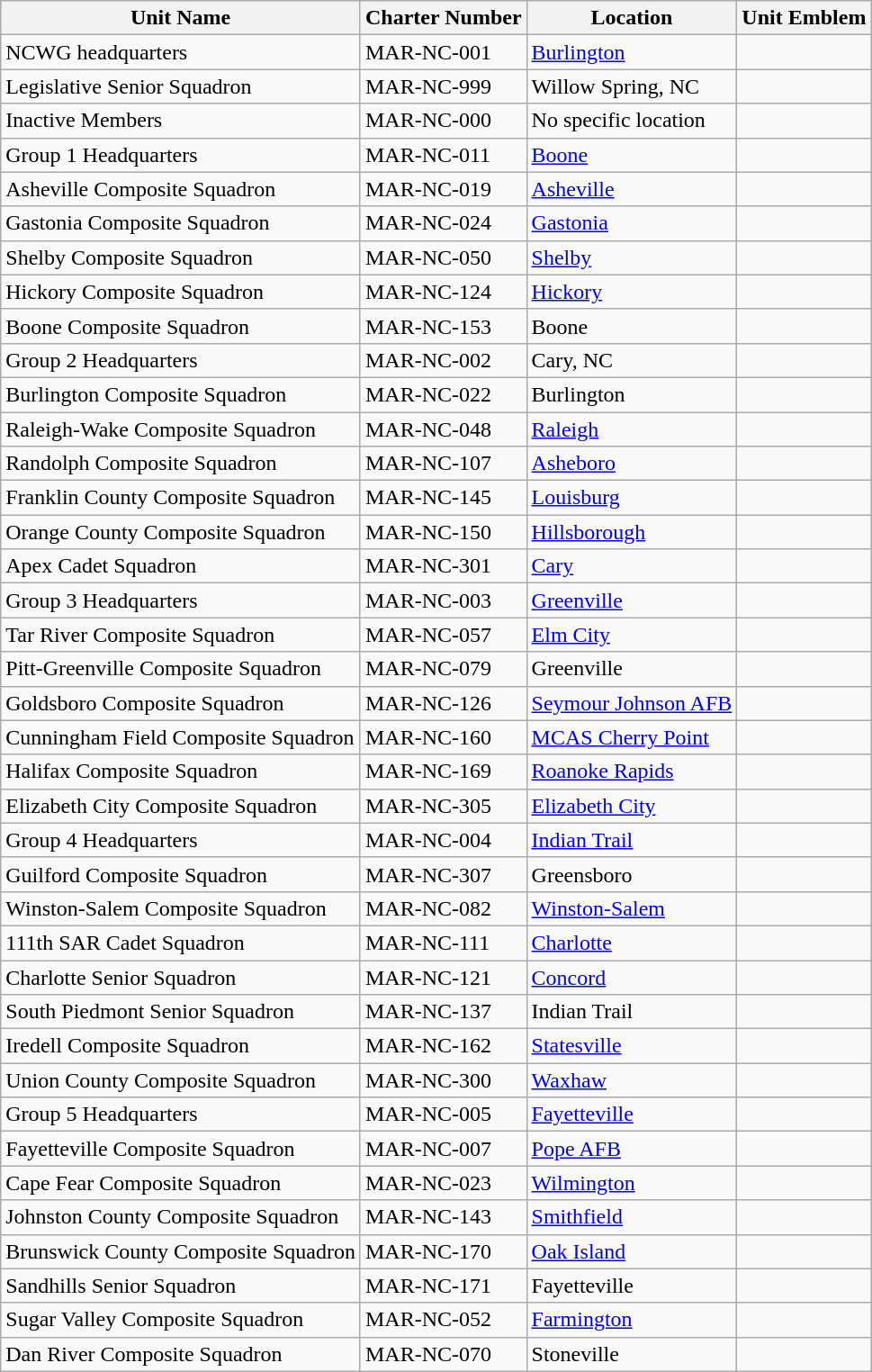<table class="wikitable">
<tr>
<th>Unit Name</th>
<th>Charter Number</th>
<th>Location</th>
<th>Unit Emblem</th>
</tr>
<tr>
<td>NCWG headquarters</td>
<td>MAR-NC-001</td>
<td><a href='#'>Burlington</a></td>
<td></td>
</tr>
<tr>
<td>Legislative Senior Squadron</td>
<td>MAR-NC-999</td>
<td>Willow Spring, NC</td>
<td></td>
</tr>
<tr>
<td>Inactive Members</td>
<td>MAR-NC-000</td>
<td>No specific location</td>
<td></td>
</tr>
<tr>
<td>Group 1 Headquarters</td>
<td>MAR-NC-011</td>
<td><a href='#'>Boone</a></td>
<td></td>
</tr>
<tr>
<td>Asheville Composite Squadron</td>
<td>MAR-NC-019</td>
<td><a href='#'>Asheville</a></td>
<td></td>
</tr>
<tr>
<td>Gastonia Composite Squadron</td>
<td>MAR-NC-024</td>
<td><a href='#'>Gastonia</a></td>
<td></td>
</tr>
<tr>
<td>Shelby Composite Squadron</td>
<td>MAR-NC-050</td>
<td><a href='#'>Shelby</a></td>
<td></td>
</tr>
<tr>
<td>Hickory Composite Squadron</td>
<td>MAR-NC-124</td>
<td><a href='#'>Hickory</a></td>
<td></td>
</tr>
<tr>
<td>Boone Composite Squadron</td>
<td>MAR-NC-153</td>
<td>Boone</td>
<td></td>
</tr>
<tr>
<td>Group 2 Headquarters</td>
<td>MAR-NC-002</td>
<td>Cary, NC</td>
<td></td>
</tr>
<tr>
<td>Burlington Composite Squadron</td>
<td>MAR-NC-022</td>
<td>Burlington</td>
<td></td>
</tr>
<tr>
<td>Raleigh-Wake Composite Squadron</td>
<td>MAR-NC-048</td>
<td><a href='#'>Raleigh</a></td>
<td></td>
</tr>
<tr>
<td>Randolph Composite Squadron</td>
<td>MAR-NC-107</td>
<td><a href='#'>Asheboro</a></td>
<td></td>
</tr>
<tr>
<td>Franklin County Composite Squadron</td>
<td>MAR-NC-145</td>
<td><a href='#'>Louisburg</a></td>
<td></td>
</tr>
<tr>
<td>Orange County Composite Squadron</td>
<td>MAR-NC-150</td>
<td><a href='#'>Hillsborough</a></td>
<td></td>
</tr>
<tr>
<td>Apex Cadet Squadron</td>
<td>MAR-NC-301</td>
<td><a href='#'>Cary</a></td>
<td></td>
</tr>
<tr>
<td>Group 3 Headquarters</td>
<td>MAR-NC-003</td>
<td><a href='#'>Greenville</a></td>
<td></td>
</tr>
<tr>
<td>Tar River Composite Squadron</td>
<td>MAR-NC-057</td>
<td><a href='#'>Elm City</a></td>
<td></td>
</tr>
<tr>
<td>Pitt-Greenville Composite Squadron</td>
<td>MAR-NC-079</td>
<td>Greenville</td>
<td></td>
</tr>
<tr>
<td>Goldsboro Composite Squadron</td>
<td>MAR-NC-126</td>
<td><a href='#'>Seymour Johnson AFB</a></td>
<td></td>
</tr>
<tr>
<td>Cunningham Field Composite Squadron</td>
<td>MAR-NC-160</td>
<td><a href='#'>MCAS Cherry Point</a></td>
<td></td>
</tr>
<tr>
<td>Halifax Composite Squadron</td>
<td>MAR-NC-169</td>
<td><a href='#'>Roanoke Rapids</a></td>
<td></td>
</tr>
<tr>
<td>Elizabeth City Composite Squadron</td>
<td>MAR-NC-305</td>
<td><a href='#'>Elizabeth City</a></td>
<td></td>
</tr>
<tr>
<td>Group 4 Headquarters</td>
<td>MAR-NC-004</td>
<td><a href='#'>Indian Trail</a></td>
<td></td>
</tr>
<tr>
<td>Guilford Composite Squadron</td>
<td>MAR-NC-307</td>
<td>Greensboro</td>
<td></td>
</tr>
<tr>
<td>Winston-Salem Composite Squadron</td>
<td>MAR-NC-082</td>
<td><a href='#'>Winston-Salem</a></td>
<td></td>
</tr>
<tr>
<td>111th SAR Cadet Squadron</td>
<td>MAR-NC-111</td>
<td><a href='#'>Charlotte</a></td>
<td></td>
</tr>
<tr>
<td>Charlotte Senior Squadron</td>
<td>MAR-NC-121</td>
<td><a href='#'>Concord</a></td>
<td></td>
</tr>
<tr>
<td>South Piedmont Senior Squadron</td>
<td>MAR-NC-137</td>
<td>Indian Trail</td>
<td></td>
</tr>
<tr>
<td>Iredell Composite Squadron</td>
<td>MAR-NC-162</td>
<td><a href='#'>Statesville</a></td>
<td></td>
</tr>
<tr>
<td>Union County Composite Squadron</td>
<td>MAR-NC-300</td>
<td><a href='#'>Waxhaw</a></td>
<td></td>
</tr>
<tr>
<td>Group 5 Headquarters</td>
<td>MAR-NC-005</td>
<td><a href='#'>Fayetteville</a></td>
<td></td>
</tr>
<tr>
<td>Fayetteville Composite Squadron</td>
<td>MAR-NC-007</td>
<td><a href='#'>Pope AFB</a></td>
<td></td>
</tr>
<tr>
<td>Cape Fear Composite Squadron</td>
<td>MAR-NC-023</td>
<td><a href='#'>Wilmington</a></td>
<td></td>
</tr>
<tr>
<td>Johnston County Composite Squadron</td>
<td>MAR-NC-143</td>
<td><a href='#'>Smithfield</a></td>
<td></td>
</tr>
<tr>
<td>Brunswick County Composite Squadron</td>
<td>MAR-NC-170</td>
<td><a href='#'>Oak Island</a></td>
<td></td>
</tr>
<tr>
<td>Sandhills Senior Squadron</td>
<td>MAR-NC-171</td>
<td>Fayetteville</td>
<td></td>
</tr>
<tr>
<td>Sugar Valley Composite Squadron</td>
<td>MAR-NC-052</td>
<td><a href='#'>Farmington</a></td>
<td></td>
</tr>
<tr>
<td>Dan River Composite Squadron</td>
<td>MAR-NC-070</td>
<td>Stoneville</td>
<td></td>
</tr>
</table>
